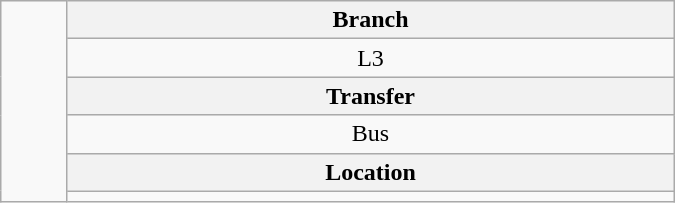<table class=wikitable style="text-align: center; width: 450px; float:right">
<tr>
<td rowspan="6"></td>
<th>Branch</th>
</tr>
<tr>
<td>L3</td>
</tr>
<tr>
<th>Transfer</th>
</tr>
<tr>
<td>Bus</td>
</tr>
<tr>
<th>Location</th>
</tr>
<tr>
<td></td>
</tr>
</table>
